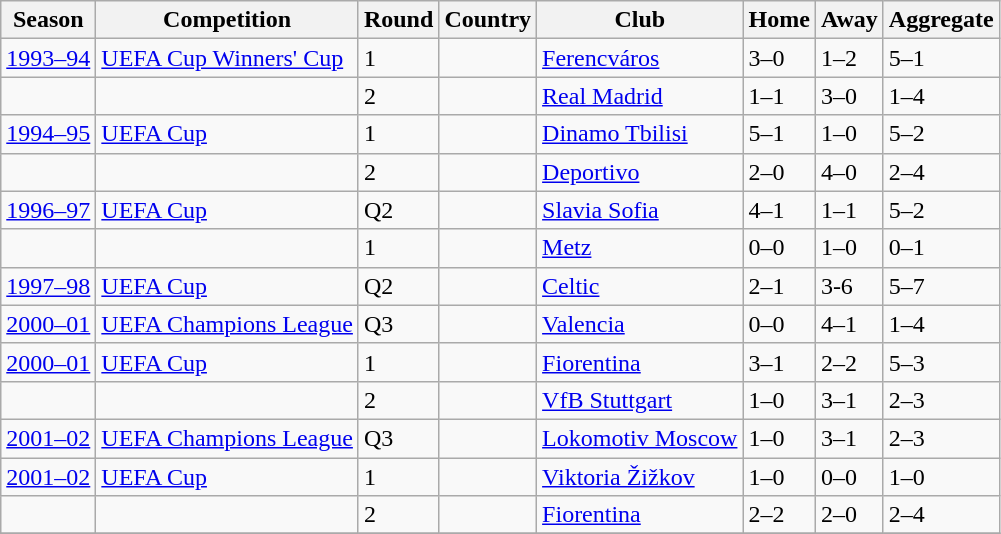<table class="wikitable">
<tr>
<th>Season</th>
<th>Competition</th>
<th>Round</th>
<th>Country</th>
<th>Club</th>
<th>Home</th>
<th>Away</th>
<th>Aggregate</th>
</tr>
<tr>
<td><a href='#'>1993–94</a></td>
<td><a href='#'>UEFA Cup Winners' Cup</a></td>
<td>1</td>
<td></td>
<td><a href='#'>Ferencváros</a></td>
<td>3–0</td>
<td>1–2</td>
<td>5–1</td>
</tr>
<tr>
<td></td>
<td></td>
<td>2</td>
<td></td>
<td><a href='#'>Real Madrid</a></td>
<td>1–1</td>
<td>3–0</td>
<td>1–4</td>
</tr>
<tr>
<td><a href='#'>1994–95</a></td>
<td><a href='#'>UEFA Cup</a></td>
<td>1</td>
<td></td>
<td><a href='#'>Dinamo Tbilisi</a></td>
<td>5–1</td>
<td>1–0</td>
<td>5–2</td>
</tr>
<tr>
<td></td>
<td></td>
<td>2</td>
<td></td>
<td><a href='#'>Deportivo</a></td>
<td>2–0</td>
<td>4–0</td>
<td>2–4</td>
</tr>
<tr>
<td><a href='#'>1996–97</a></td>
<td><a href='#'>UEFA Cup</a></td>
<td>Q2</td>
<td></td>
<td><a href='#'>Slavia Sofia</a></td>
<td>4–1</td>
<td>1–1</td>
<td>5–2</td>
</tr>
<tr>
<td></td>
<td></td>
<td>1</td>
<td></td>
<td><a href='#'>Metz</a></td>
<td>0–0</td>
<td>1–0</td>
<td>0–1</td>
</tr>
<tr>
<td><a href='#'>1997–98</a></td>
<td><a href='#'>UEFA Cup</a></td>
<td>Q2</td>
<td></td>
<td><a href='#'>Celtic</a></td>
<td>2–1</td>
<td>3-6</td>
<td>5–7</td>
</tr>
<tr>
<td><a href='#'>2000–01</a></td>
<td><a href='#'>UEFA Champions League</a></td>
<td>Q3</td>
<td></td>
<td><a href='#'>Valencia</a></td>
<td>0–0</td>
<td>4–1</td>
<td>1–4</td>
</tr>
<tr>
<td><a href='#'>2000–01</a></td>
<td><a href='#'>UEFA Cup</a></td>
<td>1</td>
<td></td>
<td><a href='#'>Fiorentina</a></td>
<td>3–1</td>
<td>2–2</td>
<td>5–3</td>
</tr>
<tr>
<td></td>
<td></td>
<td>2</td>
<td></td>
<td><a href='#'>VfB Stuttgart</a></td>
<td>1–0</td>
<td>3–1</td>
<td>2–3</td>
</tr>
<tr>
<td><a href='#'>2001–02</a></td>
<td><a href='#'>UEFA Champions League</a></td>
<td>Q3</td>
<td></td>
<td><a href='#'>Lokomotiv Moscow</a></td>
<td>1–0</td>
<td>3–1</td>
<td>2–3</td>
</tr>
<tr>
<td><a href='#'>2001–02</a></td>
<td><a href='#'>UEFA Cup</a></td>
<td>1</td>
<td></td>
<td><a href='#'>Viktoria Žižkov</a></td>
<td>1–0</td>
<td>0–0</td>
<td>1–0</td>
</tr>
<tr>
<td></td>
<td></td>
<td>2</td>
<td></td>
<td><a href='#'>Fiorentina</a></td>
<td>2–2</td>
<td>2–0</td>
<td>2–4</td>
</tr>
<tr>
</tr>
</table>
